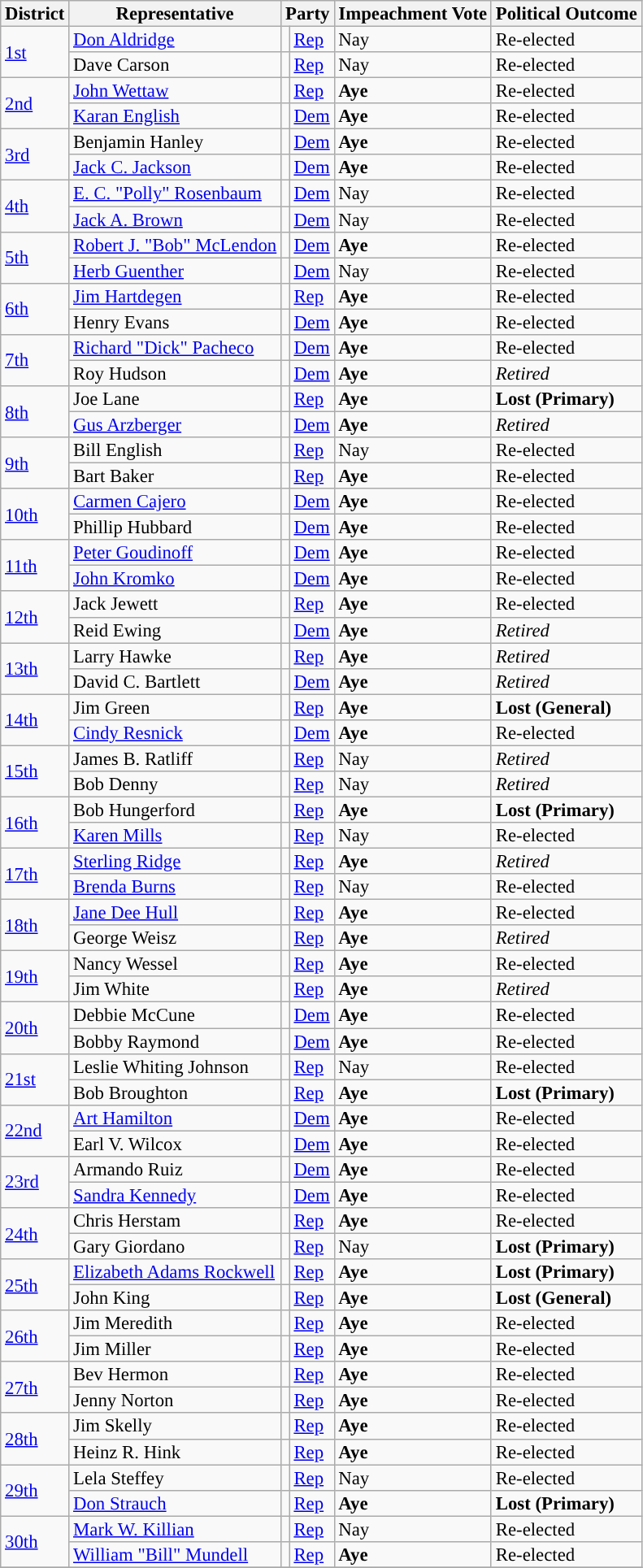<table class="sortable wikitable" style="font-size:95%;line-height:14px;">
<tr>
<th>District</th>
<th>Representative</th>
<th colspan="2">Party</th>
<th>Impeachment Vote</th>
<th>Political Outcome</th>
</tr>
<tr>
<td rowspan="2"><a href='#'>1st</a></td>
<td><a href='#'>Don Aldridge</a></td>
<td style="background:"></td>
<td><a href='#'>Rep</a></td>
<td>Nay</td>
<td>Re-elected</td>
</tr>
<tr>
<td>Dave Carson</td>
<td style="background:"></td>
<td><a href='#'>Rep</a></td>
<td>Nay</td>
<td>Re-elected</td>
</tr>
<tr>
<td rowspan="2"><a href='#'>2nd</a></td>
<td><a href='#'>John Wettaw</a></td>
<td style="background:"></td>
<td><a href='#'>Rep</a></td>
<td><strong>Aye</strong></td>
<td>Re-elected</td>
</tr>
<tr>
<td><a href='#'>Karan English</a></td>
<td style="background:"></td>
<td><a href='#'>Dem</a></td>
<td><strong>Aye</strong></td>
<td>Re-elected</td>
</tr>
<tr>
<td rowspan="2"><a href='#'>3rd</a></td>
<td>Benjamin Hanley</td>
<td style="background:"></td>
<td><a href='#'>Dem</a></td>
<td><strong>Aye</strong></td>
<td>Re-elected</td>
</tr>
<tr>
<td><a href='#'>Jack C. Jackson</a></td>
<td style="background:"></td>
<td><a href='#'>Dem</a></td>
<td><strong>Aye</strong></td>
<td>Re-elected</td>
</tr>
<tr>
<td rowspan="2"><a href='#'>4th</a></td>
<td><a href='#'>E. C. "Polly" Rosenbaum</a></td>
<td style="background:"></td>
<td><a href='#'>Dem</a></td>
<td>Nay</td>
<td>Re-elected</td>
</tr>
<tr>
<td><a href='#'>Jack A. Brown</a></td>
<td style="background:"></td>
<td><a href='#'>Dem</a></td>
<td>Nay</td>
<td>Re-elected</td>
</tr>
<tr>
<td rowspan="2"><a href='#'>5th</a></td>
<td><a href='#'>Robert J. "Bob" McLendon</a></td>
<td style="background:"></td>
<td><a href='#'>Dem</a></td>
<td><strong>Aye</strong></td>
<td>Re-elected</td>
</tr>
<tr>
<td><a href='#'>Herb Guenther</a></td>
<td style="background:"></td>
<td><a href='#'>Dem</a></td>
<td>Nay</td>
<td>Re-elected</td>
</tr>
<tr>
<td rowspan="2"><a href='#'>6th</a></td>
<td><a href='#'>Jim Hartdegen</a></td>
<td style="background:"></td>
<td><a href='#'>Rep</a></td>
<td><strong>Aye</strong></td>
<td>Re-elected</td>
</tr>
<tr>
<td>Henry Evans</td>
<td style="background:"></td>
<td><a href='#'>Dem</a></td>
<td><strong>Aye</strong></td>
<td>Re-elected</td>
</tr>
<tr>
<td rowspan="2"><a href='#'>7th</a></td>
<td><a href='#'>Richard "Dick" Pacheco</a></td>
<td style="background:"></td>
<td><a href='#'>Dem</a></td>
<td><strong>Aye</strong></td>
<td>Re-elected</td>
</tr>
<tr>
<td>Roy Hudson</td>
<td style="background:"></td>
<td><a href='#'>Dem</a></td>
<td><strong>Aye</strong></td>
<td><em>Retired</em></td>
</tr>
<tr>
<td rowspan="2"><a href='#'>8th</a></td>
<td>Joe Lane</td>
<td style="background:"></td>
<td><a href='#'>Rep</a></td>
<td><strong>Aye</strong></td>
<td><strong>Lost (Primary)</strong></td>
</tr>
<tr>
<td><a href='#'>Gus Arzberger</a></td>
<td style="background:"></td>
<td><a href='#'>Dem</a></td>
<td><strong>Aye</strong></td>
<td><em>Retired</em></td>
</tr>
<tr>
<td rowspan="2"><a href='#'>9th</a></td>
<td>Bill English</td>
<td style="background:"></td>
<td><a href='#'>Rep</a></td>
<td>Nay</td>
<td>Re-elected</td>
</tr>
<tr>
<td>Bart Baker</td>
<td style="background:"></td>
<td><a href='#'>Rep</a></td>
<td><strong>Aye</strong></td>
<td>Re-elected</td>
</tr>
<tr>
<td rowspan="2"><a href='#'>10th</a></td>
<td><a href='#'>Carmen Cajero</a></td>
<td style="background:"></td>
<td><a href='#'>Dem</a></td>
<td><strong>Aye</strong></td>
<td>Re-elected</td>
</tr>
<tr>
<td>Phillip Hubbard</td>
<td style="background:"></td>
<td><a href='#'>Dem</a></td>
<td><strong>Aye</strong></td>
<td>Re-elected</td>
</tr>
<tr>
<td rowspan="2"><a href='#'>11th</a></td>
<td><a href='#'>Peter Goudinoff</a></td>
<td style="background:"></td>
<td><a href='#'>Dem</a></td>
<td><strong>Aye</strong></td>
<td>Re-elected</td>
</tr>
<tr>
<td><a href='#'>John Kromko</a></td>
<td style="background:"></td>
<td><a href='#'>Dem</a></td>
<td><strong>Aye</strong></td>
<td>Re-elected</td>
</tr>
<tr>
<td rowspan="2"><a href='#'>12th</a></td>
<td>Jack Jewett</td>
<td style="background:"></td>
<td><a href='#'>Rep</a></td>
<td><strong>Aye</strong></td>
<td>Re-elected</td>
</tr>
<tr>
<td>Reid Ewing</td>
<td style="background:"></td>
<td><a href='#'>Dem</a></td>
<td><strong>Aye</strong></td>
<td><em>Retired</em></td>
</tr>
<tr>
<td rowspan="2"><a href='#'>13th</a></td>
<td>Larry Hawke</td>
<td style="background:"></td>
<td><a href='#'>Rep</a></td>
<td><strong>Aye</strong></td>
<td><em>Retired</em></td>
</tr>
<tr>
<td>David C. Bartlett</td>
<td style="background:"></td>
<td><a href='#'>Dem</a></td>
<td><strong>Aye</strong></td>
<td><em>Retired</em></td>
</tr>
<tr>
<td rowspan="2"><a href='#'>14th</a></td>
<td>Jim Green</td>
<td style="background:"></td>
<td><a href='#'>Rep</a></td>
<td><strong>Aye</strong></td>
<td><strong>Lost (General)</strong></td>
</tr>
<tr>
<td><a href='#'>Cindy Resnick</a></td>
<td style="background:"></td>
<td><a href='#'>Dem</a></td>
<td><strong>Aye</strong></td>
<td>Re-elected</td>
</tr>
<tr>
<td rowspan="2"><a href='#'>15th</a></td>
<td>James B. Ratliff</td>
<td style="background:"></td>
<td><a href='#'>Rep</a></td>
<td>Nay</td>
<td><em>Retired</em></td>
</tr>
<tr>
<td>Bob Denny</td>
<td style="background:"></td>
<td><a href='#'>Rep</a></td>
<td>Nay</td>
<td><em>Retired</em></td>
</tr>
<tr>
<td rowspan="2"><a href='#'>16th</a></td>
<td>Bob Hungerford</td>
<td style="background:"></td>
<td><a href='#'>Rep</a></td>
<td><strong>Aye</strong></td>
<td><strong>Lost (Primary)</strong></td>
</tr>
<tr>
<td><a href='#'>Karen Mills</a></td>
<td style="background:"></td>
<td><a href='#'>Rep</a></td>
<td>Nay</td>
<td>Re-elected</td>
</tr>
<tr>
<td rowspan="2"><a href='#'>17th</a></td>
<td><a href='#'>Sterling Ridge</a></td>
<td style="background:"></td>
<td><a href='#'>Rep</a></td>
<td><strong>Aye</strong></td>
<td><em>Retired</em></td>
</tr>
<tr>
<td><a href='#'>Brenda Burns</a></td>
<td style="background:"></td>
<td><a href='#'>Rep</a></td>
<td>Nay</td>
<td>Re-elected</td>
</tr>
<tr>
<td rowspan="2"><a href='#'>18th</a></td>
<td><a href='#'>Jane Dee Hull</a></td>
<td style="background:"></td>
<td><a href='#'>Rep</a></td>
<td><strong>Aye</strong></td>
<td>Re-elected</td>
</tr>
<tr>
<td>George Weisz</td>
<td style="background:"></td>
<td><a href='#'>Rep</a></td>
<td><strong>Aye</strong></td>
<td><em>Retired</em></td>
</tr>
<tr>
<td rowspan="2"><a href='#'>19th</a></td>
<td>Nancy Wessel</td>
<td style="background:"></td>
<td><a href='#'>Rep</a></td>
<td><strong>Aye</strong></td>
<td>Re-elected</td>
</tr>
<tr>
<td>Jim White</td>
<td style="background:"></td>
<td><a href='#'>Rep</a></td>
<td><strong>Aye</strong></td>
<td><em>Retired</em></td>
</tr>
<tr>
<td rowspan="2"><a href='#'>20th</a></td>
<td>Debbie McCune</td>
<td style="background:"></td>
<td><a href='#'>Dem</a></td>
<td><strong>Aye</strong></td>
<td>Re-elected</td>
</tr>
<tr>
<td>Bobby Raymond</td>
<td style="background:"></td>
<td><a href='#'>Dem</a></td>
<td><strong>Aye</strong></td>
<td>Re-elected</td>
</tr>
<tr>
<td rowspan="2"><a href='#'>21st</a></td>
<td>Leslie Whiting Johnson</td>
<td style="background:"></td>
<td><a href='#'>Rep</a></td>
<td>Nay</td>
<td>Re-elected</td>
</tr>
<tr>
<td>Bob Broughton</td>
<td style="background:"></td>
<td><a href='#'>Rep</a></td>
<td><strong>Aye</strong></td>
<td><strong>Lost (Primary)</strong></td>
</tr>
<tr>
<td rowspan="2"><a href='#'>22nd</a></td>
<td><a href='#'>Art Hamilton</a></td>
<td style="background:"></td>
<td><a href='#'>Dem</a></td>
<td><strong>Aye</strong></td>
<td>Re-elected</td>
</tr>
<tr>
<td>Earl V. Wilcox</td>
<td style="background:"></td>
<td><a href='#'>Dem</a></td>
<td><strong>Aye</strong></td>
<td>Re-elected</td>
</tr>
<tr>
<td rowspan="2"><a href='#'>23rd</a></td>
<td>Armando Ruiz</td>
<td style="background:"></td>
<td><a href='#'>Dem</a></td>
<td><strong>Aye</strong></td>
<td>Re-elected</td>
</tr>
<tr>
<td><a href='#'>Sandra Kennedy</a></td>
<td style="background:"></td>
<td><a href='#'>Dem</a></td>
<td><strong>Aye</strong></td>
<td>Re-elected</td>
</tr>
<tr>
<td rowspan="2"><a href='#'>24th</a></td>
<td>Chris Herstam</td>
<td style="background:"></td>
<td><a href='#'>Rep</a></td>
<td><strong>Aye</strong></td>
<td>Re-elected</td>
</tr>
<tr>
<td>Gary Giordano</td>
<td style="background:"></td>
<td><a href='#'>Rep</a></td>
<td>Nay</td>
<td><strong>Lost (Primary)</strong></td>
</tr>
<tr>
<td rowspan="2"><a href='#'>25th</a></td>
<td><a href='#'>Elizabeth Adams Rockwell</a></td>
<td style="background:"></td>
<td><a href='#'>Rep</a></td>
<td><strong>Aye</strong></td>
<td><strong>Lost (Primary)</strong></td>
</tr>
<tr>
<td>John King</td>
<td style="background:"></td>
<td><a href='#'>Rep</a></td>
<td><strong>Aye</strong></td>
<td><strong>Lost (General)</strong></td>
</tr>
<tr>
<td rowspan="2"><a href='#'>26th</a></td>
<td>Jim Meredith</td>
<td style="background:"></td>
<td><a href='#'>Rep</a></td>
<td><strong>Aye</strong></td>
<td>Re-elected</td>
</tr>
<tr>
<td>Jim Miller</td>
<td style="background:"></td>
<td><a href='#'>Rep</a></td>
<td><strong>Aye</strong></td>
<td>Re-elected</td>
</tr>
<tr>
<td rowspan="2"><a href='#'>27th</a></td>
<td>Bev Hermon</td>
<td style="background:"></td>
<td><a href='#'>Rep</a></td>
<td><strong>Aye</strong></td>
<td>Re-elected</td>
</tr>
<tr>
<td>Jenny Norton</td>
<td style="background:"></td>
<td><a href='#'>Rep</a></td>
<td><strong>Aye</strong></td>
<td>Re-elected</td>
</tr>
<tr>
<td rowspan="2"><a href='#'>28th</a></td>
<td>Jim Skelly</td>
<td style="background:"></td>
<td><a href='#'>Rep</a></td>
<td><strong>Aye</strong></td>
<td>Re-elected</td>
</tr>
<tr>
<td>Heinz R. Hink</td>
<td style="background:"></td>
<td><a href='#'>Rep</a></td>
<td><strong>Aye</strong></td>
<td>Re-elected</td>
</tr>
<tr>
<td rowspan="2"><a href='#'>29th</a></td>
<td>Lela Steffey</td>
<td style="background:"></td>
<td><a href='#'>Rep</a></td>
<td>Nay</td>
<td>Re-elected</td>
</tr>
<tr>
<td><a href='#'>Don Strauch</a></td>
<td style="background:"></td>
<td><a href='#'>Rep</a></td>
<td><strong>Aye</strong></td>
<td><strong>Lost (Primary)</strong></td>
</tr>
<tr>
<td rowspan="2"><a href='#'>30th</a></td>
<td><a href='#'>Mark W. Killian</a></td>
<td style="background:"></td>
<td><a href='#'>Rep</a></td>
<td>Nay</td>
<td>Re-elected</td>
</tr>
<tr>
<td><a href='#'>William "Bill" Mundell</a></td>
<td style="background:"></td>
<td><a href='#'>Rep</a></td>
<td><strong>Aye</strong></td>
<td>Re-elected</td>
</tr>
<tr>
</tr>
</table>
